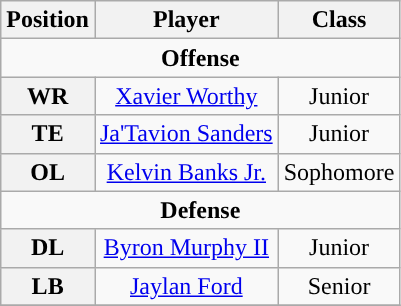<table class="wikitable">
<tr>
<th>Position</th>
<th>Player</th>
<th>Class</th>
</tr>
<tr>
<td colspan="4" style="text-align:center; "><strong>Offense</strong></td>
</tr>
<tr style="text-align:center;">
<th rowspan="1">WR</th>
<td><a href='#'>Xavier Worthy</a></td>
<td>Junior</td>
</tr>
<tr style="text-align:center;">
<th rowspan="1">TE</th>
<td><a href='#'>Ja'Tavion Sanders</a></td>
<td>Junior</td>
</tr>
<tr style="text-align:center;">
<th rowspan="1">OL</th>
<td><a href='#'>Kelvin Banks Jr.</a></td>
<td>Sophomore</td>
</tr>
<tr>
<td colspan="4" style="text-align:center; "><strong>Defense</strong></td>
</tr>
<tr style="text-align:center;">
<th rowspan="1">DL</th>
<td><a href='#'>Byron Murphy II</a></td>
<td>Junior</td>
</tr>
<tr style="text-align:center;">
<th rowspan="1">LB</th>
<td><a href='#'>Jaylan Ford</a></td>
<td>Senior</td>
</tr>
<tr>
</tr>
</table>
